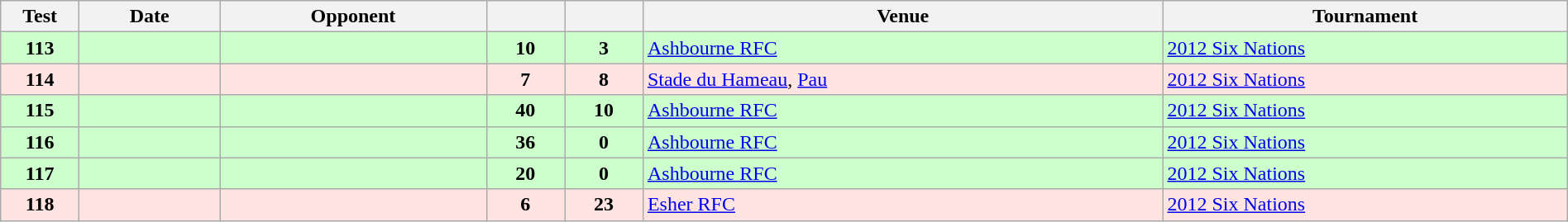<table class="wikitable sortable" style="width:100%">
<tr>
<th style="width:5%">Test</th>
<th style="width:9%">Date</th>
<th style="width:17%">Opponent</th>
<th style="width:5%"></th>
<th style="width:5%"></th>
<th>Venue</th>
<th>Tournament</th>
</tr>
<tr bgcolor="#ccffcc">
<td align="center"><strong>113</strong></td>
<td></td>
<td></td>
<td align="center"><strong>10</strong></td>
<td align="center"><strong>3</strong></td>
<td><a href='#'>Ashbourne RFC</a></td>
<td><a href='#'>2012 Six Nations</a></td>
</tr>
<tr bgcolor="FFE4E1">
<td align="center"><strong>114</strong></td>
<td></td>
<td></td>
<td align="center"><strong>7</strong></td>
<td align="center"><strong>8</strong></td>
<td><a href='#'>Stade du Hameau</a>, <a href='#'>Pau</a></td>
<td><a href='#'>2012 Six Nations</a></td>
</tr>
<tr bgcolor="#ccffcc">
<td align="center"><strong>115</strong></td>
<td></td>
<td></td>
<td align="center"><strong>40</strong></td>
<td align="center"><strong>10</strong></td>
<td><a href='#'>Ashbourne RFC</a></td>
<td><a href='#'>2012 Six Nations</a></td>
</tr>
<tr bgcolor="#ccffcc">
<td align="center"><strong>116</strong></td>
<td></td>
<td></td>
<td align="center"><strong>36</strong></td>
<td align="center"><strong>0</strong></td>
<td><a href='#'>Ashbourne RFC</a></td>
<td><a href='#'>2012 Six Nations</a></td>
</tr>
<tr bgcolor="#ccffcc">
<td align="center"><strong>117</strong></td>
<td></td>
<td></td>
<td align="center"><strong>20</strong></td>
<td align="center"><strong>0</strong></td>
<td><a href='#'>Ashbourne RFC</a></td>
<td><a href='#'>2012 Six Nations</a></td>
</tr>
<tr bgcolor="FFE4E1">
<td align="center"><strong>118</strong></td>
<td></td>
<td></td>
<td align="center"><strong>6</strong></td>
<td align="center"><strong>23</strong></td>
<td><a href='#'>Esher RFC</a></td>
<td><a href='#'>2012 Six Nations</a></td>
</tr>
</table>
